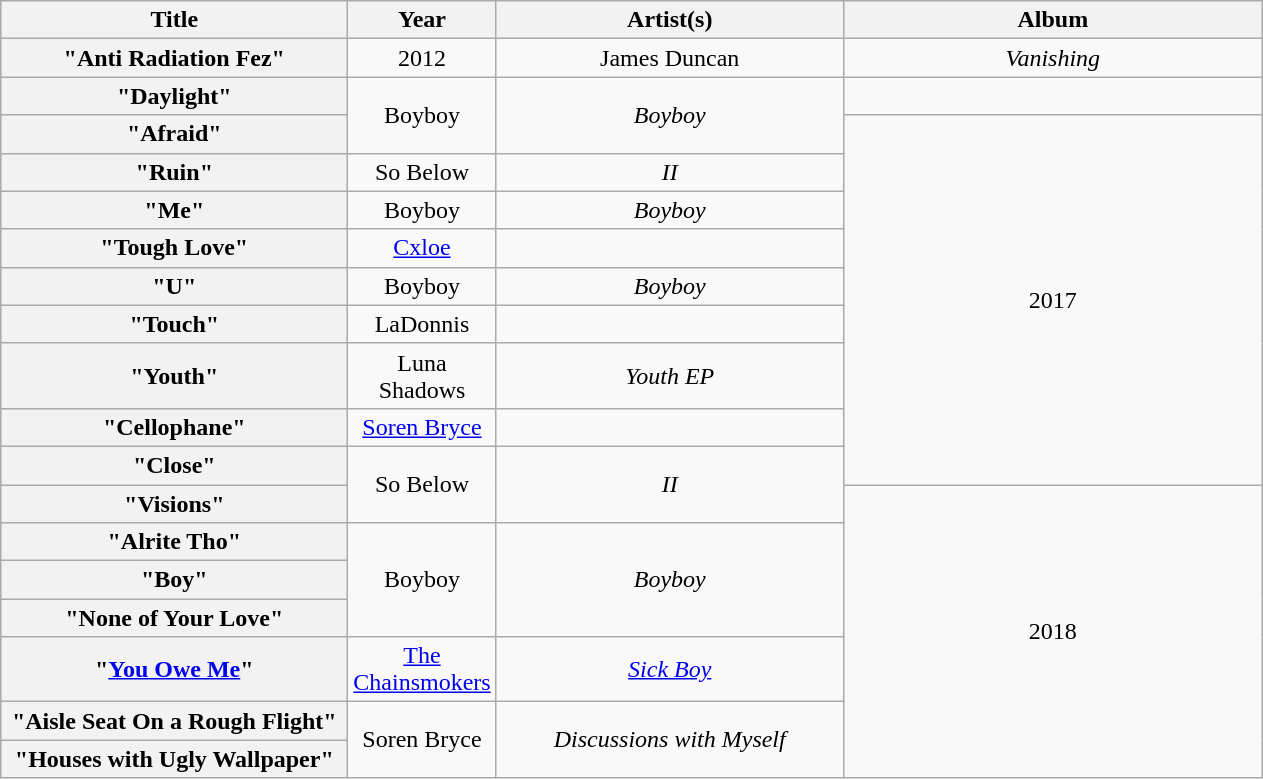<table class="wikitable plainrowheaders" style="text-align:center;">
<tr>
<th scope="col" style="width:14em;">Title</th>
<th scope="col" style="width:1em;">Year</th>
<th scope="col" style="width:14em;">Artist(s)</th>
<th scope="col" style="width:17em;">Album</th>
</tr>
<tr>
<th scope="row">"Anti Radiation Fez" </th>
<td>2012</td>
<td>James Duncan</td>
<td><em>Vanishing</em></td>
</tr>
<tr>
<th scope="row">"Daylight" </th>
<td rowspan="2">Boyboy</td>
<td rowspan="2"><em>Boyboy</em></td>
</tr>
<tr>
<th scope="row">"Afraid"</th>
<td rowspan="9">2017</td>
</tr>
<tr>
<th scope="row">"Ruin"</th>
<td>So Below</td>
<td><em>II</em></td>
</tr>
<tr>
<th scope="row">"Me"</th>
<td>Boyboy</td>
<td><em>Boyboy</em></td>
</tr>
<tr>
<th scope="row">"Tough Love" </th>
<td><a href='#'>Cxloe</a></td>
<td></td>
</tr>
<tr>
<th scope="row">"U"</th>
<td>Boyboy</td>
<td><em>Boyboy</em></td>
</tr>
<tr>
<th scope="row">"Touch"</th>
<td>LaDonnis</td>
<td></td>
</tr>
<tr>
<th scope="row">"Youth"</th>
<td>Luna Shadows</td>
<td><em>Youth EP</em></td>
</tr>
<tr>
<th scope="row">"Cellophane"</th>
<td><a href='#'>Soren Bryce</a></td>
<td></td>
</tr>
<tr>
<th scope="row">"Close"</th>
<td rowspan="2">So Below</td>
<td rowspan="2"><em>II</em></td>
</tr>
<tr>
<th scope="row">"Visions"</th>
<td rowspan="7">2018</td>
</tr>
<tr>
<th scope="row">"Alrite Tho"</th>
<td rowspan="3">Boyboy</td>
<td rowspan="3"><em>Boyboy</em></td>
</tr>
<tr>
<th scope="row">"Boy"</th>
</tr>
<tr>
<th scope="row">"None of Your Love"</th>
</tr>
<tr>
<th scope="row">"<a href='#'>You Owe Me</a>" </th>
<td><a href='#'>The Chainsmokers</a></td>
<td><em><a href='#'>Sick Boy</a></em></td>
</tr>
<tr>
<th scope="row">"Aisle Seat On a Rough Flight"</th>
<td rowspan="2">Soren Bryce</td>
<td rowspan="2"><em>Discussions with Myself</em></td>
</tr>
<tr>
<th scope="row">"Houses with Ugly Wallpaper"</th>
</tr>
</table>
